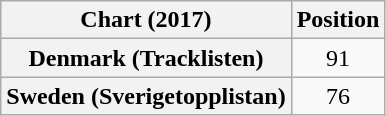<table class="wikitable plainrowheaders" style="text-align:center;">
<tr>
<th>Chart (2017)</th>
<th>Position</th>
</tr>
<tr>
<th scope="row">Denmark (Tracklisten)</th>
<td>91</td>
</tr>
<tr>
<th scope="row">Sweden (Sverigetopplistan)</th>
<td>76</td>
</tr>
</table>
